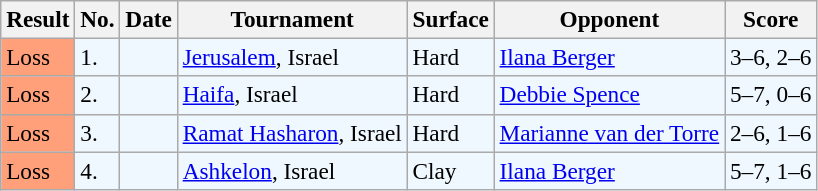<table class="sortable wikitable" style=font-size:97%>
<tr>
<th>Result</th>
<th>No.</th>
<th>Date</th>
<th>Tournament</th>
<th>Surface</th>
<th>Opponent</th>
<th>Score</th>
</tr>
<tr style="background:#f0f8ff;">
<td style="background:#ffa07a;">Loss</td>
<td>1.</td>
<td></td>
<td><a href='#'>Jerusalem</a>, Israel</td>
<td>Hard</td>
<td> <a href='#'>Ilana Berger</a></td>
<td>3–6, 2–6</td>
</tr>
<tr style="background:#f0f8ff;">
<td style="background:#ffa07a;">Loss</td>
<td>2.</td>
<td></td>
<td><a href='#'>Haifa</a>, Israel</td>
<td>Hard</td>
<td> <a href='#'>Debbie Spence</a></td>
<td>5–7, 0–6</td>
</tr>
<tr style="background:#f0f8ff;">
<td style="background:#ffa07a;">Loss</td>
<td>3.</td>
<td></td>
<td><a href='#'>Ramat Hasharon</a>, Israel</td>
<td>Hard</td>
<td> <a href='#'>Marianne van der Torre</a></td>
<td>2–6, 1–6</td>
</tr>
<tr style="background:#f0f8ff;">
<td style="background:#ffa07a;">Loss</td>
<td>4.</td>
<td></td>
<td><a href='#'>Ashkelon</a>, Israel</td>
<td>Clay</td>
<td> <a href='#'>Ilana Berger</a></td>
<td>5–7, 1–6</td>
</tr>
</table>
